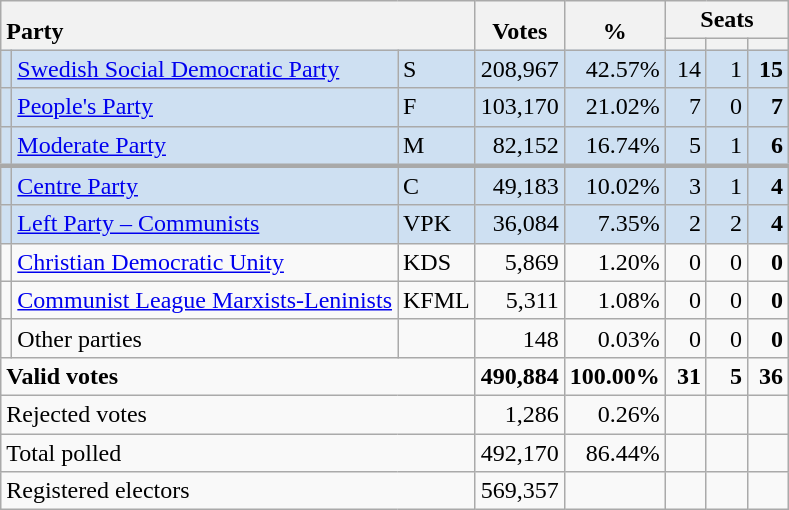<table class="wikitable" border="1" style="text-align:right;">
<tr>
<th style="text-align:left;" valign=bottom rowspan=2 colspan=3>Party</th>
<th align=center valign=bottom rowspan=2 width="50">Votes</th>
<th align=center valign=bottom rowspan=2 width="50">%</th>
<th colspan=3>Seats</th>
</tr>
<tr>
<th align=center valign=bottom width="20"><small></small></th>
<th align=center valign=bottom width="20"><small><a href='#'></a></small></th>
<th align=center valign=bottom width="20"><small></small></th>
</tr>
<tr style="background:#CEE0F2;">
<td></td>
<td align=left style="white-space: nowrap;"><a href='#'>Swedish Social Democratic Party</a></td>
<td align=left>S</td>
<td>208,967</td>
<td>42.57%</td>
<td>14</td>
<td>1</td>
<td><strong>15</strong></td>
</tr>
<tr style="background:#CEE0F2;">
<td></td>
<td align=left><a href='#'>People's Party</a></td>
<td align=left>F</td>
<td>103,170</td>
<td>21.02%</td>
<td>7</td>
<td>0</td>
<td><strong>7</strong></td>
</tr>
<tr style="background:#CEE0F2;">
<td></td>
<td align=left><a href='#'>Moderate Party</a></td>
<td align=left>M</td>
<td>82,152</td>
<td>16.74%</td>
<td>5</td>
<td>1</td>
<td><strong>6</strong></td>
</tr>
<tr style="background:#CEE0F2; border-top:3px solid darkgray;">
<td></td>
<td align=left><a href='#'>Centre Party</a></td>
<td align=left>C</td>
<td>49,183</td>
<td>10.02%</td>
<td>3</td>
<td>1</td>
<td><strong>4</strong></td>
</tr>
<tr style="background:#CEE0F2;">
<td></td>
<td align=left><a href='#'>Left Party – Communists</a></td>
<td align=left>VPK</td>
<td>36,084</td>
<td>7.35%</td>
<td>2</td>
<td>2</td>
<td><strong>4</strong></td>
</tr>
<tr>
<td></td>
<td align=left><a href='#'>Christian Democratic Unity</a></td>
<td align=left>KDS</td>
<td>5,869</td>
<td>1.20%</td>
<td>0</td>
<td>0</td>
<td><strong>0</strong></td>
</tr>
<tr>
<td></td>
<td align=left><a href='#'>Communist League Marxists-Leninists</a></td>
<td align=left>KFML</td>
<td>5,311</td>
<td>1.08%</td>
<td>0</td>
<td>0</td>
<td><strong>0</strong></td>
</tr>
<tr>
<td></td>
<td align=left>Other parties</td>
<td></td>
<td>148</td>
<td>0.03%</td>
<td>0</td>
<td>0</td>
<td><strong>0</strong></td>
</tr>
<tr style="font-weight:bold">
<td align=left colspan=3>Valid votes</td>
<td>490,884</td>
<td>100.00%</td>
<td>31</td>
<td>5</td>
<td>36</td>
</tr>
<tr>
<td align=left colspan=3>Rejected votes</td>
<td>1,286</td>
<td>0.26%</td>
<td></td>
<td></td>
<td></td>
</tr>
<tr>
<td align=left colspan=3>Total polled</td>
<td>492,170</td>
<td>86.44%</td>
<td></td>
<td></td>
<td></td>
</tr>
<tr>
<td align=left colspan=3>Registered electors</td>
<td>569,357</td>
<td></td>
<td></td>
<td></td>
<td></td>
</tr>
</table>
